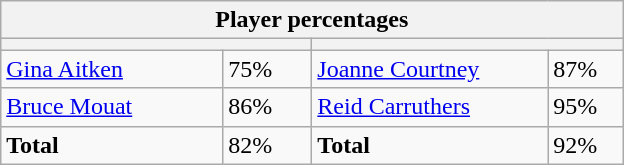<table class="wikitable">
<tr>
<th colspan=4 width=400>Player percentages</th>
</tr>
<tr>
<th colspan=2 width=200 style="white-space:nowrap;"></th>
<th colspan=2 width=200 style="white-space:nowrap;"></th>
</tr>
<tr>
<td><a href='#'>Gina Aitken</a></td>
<td>75%</td>
<td><a href='#'>Joanne Courtney</a></td>
<td>87%</td>
</tr>
<tr>
<td><a href='#'>Bruce Mouat</a></td>
<td>86%</td>
<td><a href='#'>Reid Carruthers</a></td>
<td>95%</td>
</tr>
<tr>
<td><strong>Total</strong></td>
<td>82%</td>
<td><strong>Total</strong></td>
<td>92%</td>
</tr>
</table>
